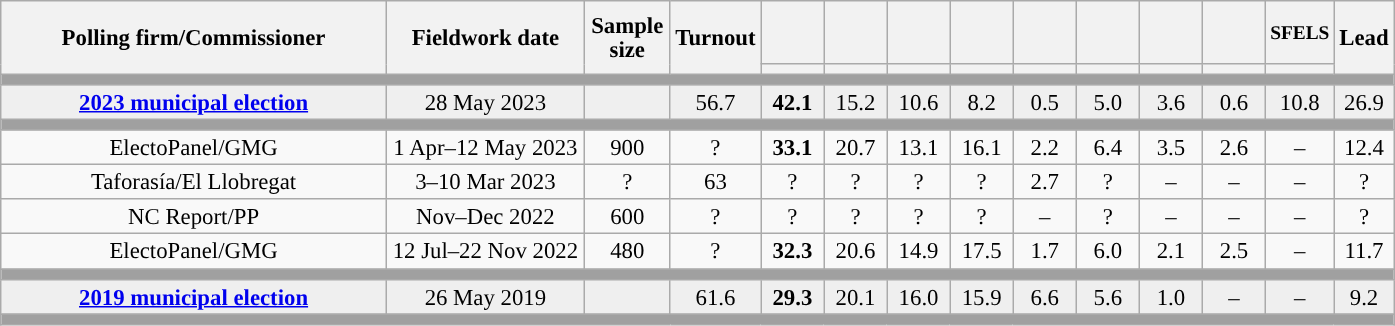<table class="wikitable collapsible collapsed" style="text-align:center; font-size:95%; line-height:16px;">
<tr style="height:42px;">
<th style="width:250px;" rowspan="2">Polling firm/Commissioner</th>
<th style="width:125px;" rowspan="2">Fieldwork date</th>
<th style="width:50px;" rowspan="2">Sample size</th>
<th style="width:45px;" rowspan="2">Turnout</th>
<th style="width:35px;"></th>
<th style="width:35px;"></th>
<th style="width:35px;"></th>
<th style="width:35px;"></th>
<th style="width:35px;"></th>
<th style="width:35px;"><br></th>
<th style="width:35px;"></th>
<th style="width:35px;"></th>
<th style="width:35px; font-size:85%;">SFELS</th>
<th style="width:30px;" rowspan="2">Lead</th>
</tr>
<tr>
<th style="color:inherit;background:"></th>
<th style="color:inherit;background:"></th>
<th style="color:inherit;background:"></th>
<th style="color:inherit;background:"></th>
<th style="color:inherit;background:"></th>
<th style="color:inherit;background:"></th>
<th style="color:inherit;background:"></th>
<th style="color:inherit;background:"></th>
<th style="color:inherit;background:"></th>
</tr>
<tr>
<td colspan="14" style="background:#A0A0A0"></td>
</tr>
<tr style="background:#EFEFEF;">
<td><strong><a href='#'>2023 municipal election</a></strong></td>
<td>28 May 2023</td>
<td></td>
<td>56.7</td>
<td><strong>42.1</strong><br></td>
<td>15.2<br></td>
<td>10.6<br></td>
<td>8.2<br></td>
<td>0.5<br></td>
<td>5.0<br></td>
<td>3.6<br></td>
<td>0.6<br></td>
<td>10.8<br></td>
<td style="background:">26.9</td>
</tr>
<tr>
<td colspan="14" style="background:#A0A0A0"></td>
</tr>
<tr>
<td>ElectoPanel/GMG</td>
<td>1 Apr–12 May 2023</td>
<td>900</td>
<td>?</td>
<td><strong>33.1</strong><br></td>
<td>20.7<br></td>
<td>13.1<br></td>
<td>16.1<br></td>
<td>2.2<br></td>
<td>6.4<br></td>
<td>3.5<br></td>
<td>2.6<br></td>
<td>–</td>
<td style="background:">12.4</td>
</tr>
<tr>
<td>Taforasía/El Llobregat</td>
<td>3–10 Mar 2023</td>
<td>?</td>
<td>63</td>
<td>?<br></td>
<td>?<br></td>
<td>?<br></td>
<td>?<br></td>
<td>2.7<br></td>
<td>?<br></td>
<td>–</td>
<td>–</td>
<td>–</td>
<td style="background:">?</td>
</tr>
<tr>
<td>NC Report/PP</td>
<td>Nov–Dec 2022</td>
<td>600</td>
<td>?</td>
<td>?<br></td>
<td>?<br></td>
<td>?<br></td>
<td>?<br></td>
<td>–</td>
<td>?<br></td>
<td>–</td>
<td>–</td>
<td>–</td>
<td style="background:">?</td>
</tr>
<tr>
<td>ElectoPanel/GMG</td>
<td>12 Jul–22 Nov 2022</td>
<td>480</td>
<td>?</td>
<td><strong>32.3</strong><br></td>
<td>20.6<br></td>
<td>14.9<br></td>
<td>17.5<br></td>
<td>1.7<br></td>
<td>6.0<br></td>
<td>2.1<br></td>
<td>2.5<br></td>
<td>–</td>
<td style="background:">11.7</td>
</tr>
<tr>
<td colspan="14" style="background:#A0A0A0"></td>
</tr>
<tr style="background:#EFEFEF;">
<td><strong><a href='#'>2019 municipal election</a></strong></td>
<td>26 May 2019</td>
<td></td>
<td>61.6</td>
<td><strong>29.3</strong><br></td>
<td>20.1<br></td>
<td>16.0<br></td>
<td>15.9<br></td>
<td>6.6<br></td>
<td>5.6<br></td>
<td>1.0<br></td>
<td>–</td>
<td>–</td>
<td style="background:">9.2</td>
</tr>
<tr>
<td colspan="14" style="background:#A0A0A0"></td>
</tr>
</table>
